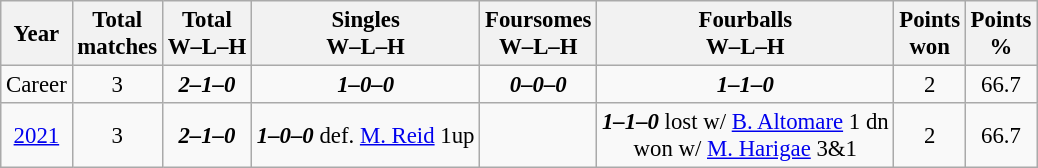<table class="wikitable" style="text-align:center; font-size: 95%;">
<tr>
<th>Year</th>
<th>Total<br>matches</th>
<th>Total<br>W–L–H</th>
<th>Singles<br>W–L–H</th>
<th>Foursomes<br>W–L–H</th>
<th>Fourballs<br>W–L–H</th>
<th>Points<br>won</th>
<th>Points<br>%</th>
</tr>
<tr>
<td>Career</td>
<td>3</td>
<td><strong><em>2–1–0</em></strong></td>
<td><strong><em>1–0–0</em></strong></td>
<td><strong><em>0–0–0</em></strong></td>
<td><strong><em>1–1–0</em></strong></td>
<td>2</td>
<td>66.7</td>
</tr>
<tr>
<td><a href='#'>2021</a></td>
<td>3</td>
<td><strong><em>2–1–0</em></strong></td>
<td><strong><em>1–0–0</em></strong> def. <a href='#'>M. Reid</a> 1up</td>
<td></td>
<td><strong><em>1–1–0</em></strong> lost w/ <a href='#'>B. Altomare</a> 1 dn<br>won w/ <a href='#'>M. Harigae</a> 3&1</td>
<td>2</td>
<td>66.7</td>
</tr>
</table>
